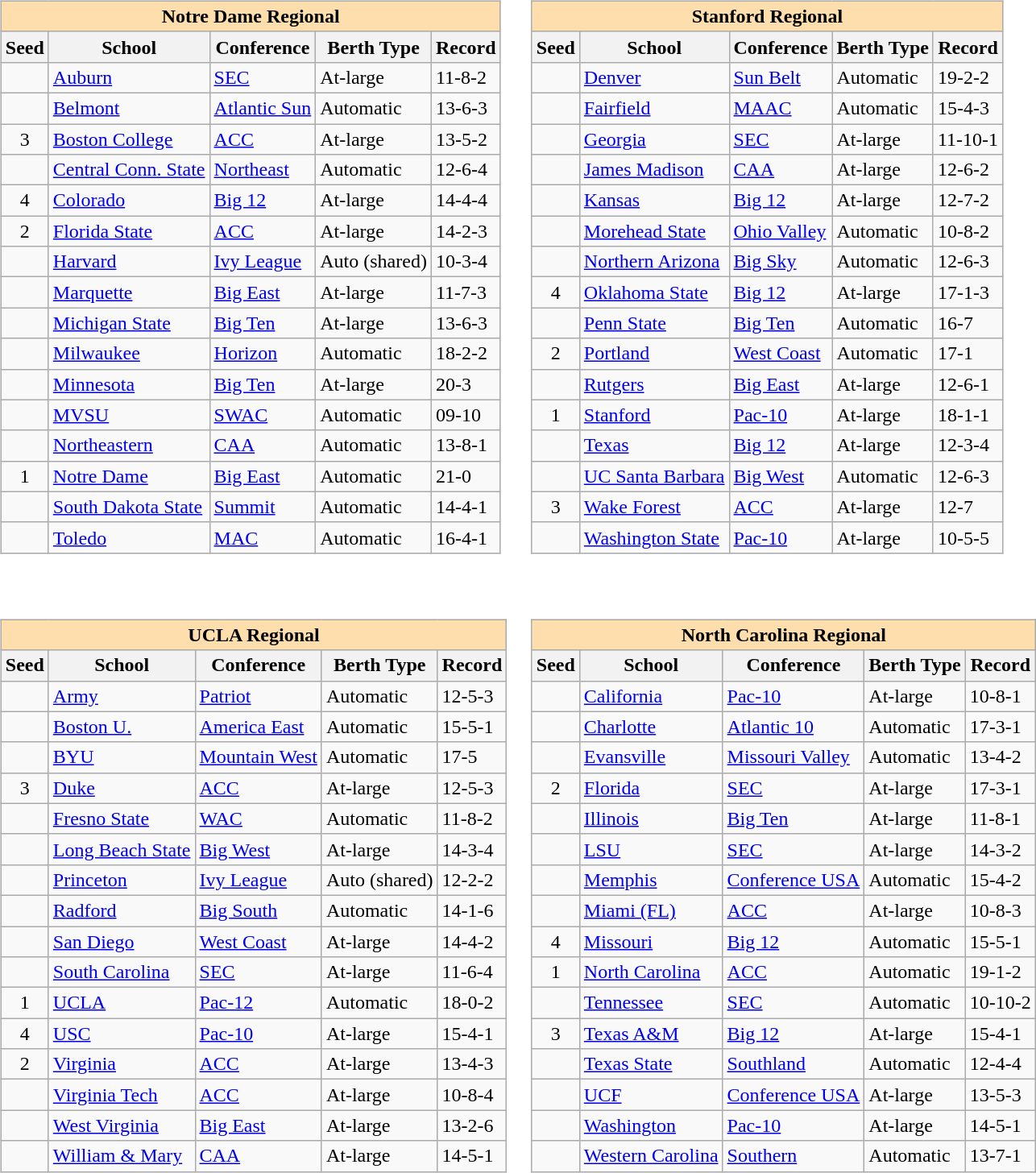<table>
<tr>
<td valign=top><br><table class="wikitable sortable">
<tr>
<th colspan="5" style="background:#ffdead;">Notre Dame Regional</th>
</tr>
<tr>
<th>Seed</th>
<th>School</th>
<th>Conference</th>
<th>Berth Type</th>
<th>Record</th>
</tr>
<tr>
<td></td>
<td><a href='#'>Auburn</a></td>
<td><a href='#'>SEC</a></td>
<td>At-large</td>
<td>11-8-2</td>
</tr>
<tr>
<td></td>
<td><a href='#'>Belmont</a></td>
<td><a href='#'>Atlantic Sun</a></td>
<td>Automatic</td>
<td>13-6-3</td>
</tr>
<tr>
<td align=center>3</td>
<td><a href='#'>Boston College</a></td>
<td><a href='#'>ACC</a></td>
<td>At-large</td>
<td>13-5-2</td>
</tr>
<tr>
<td></td>
<td><a href='#'>Central Conn. State</a></td>
<td><a href='#'>Northeast</a></td>
<td>Automatic</td>
<td>12-6-4</td>
</tr>
<tr>
<td align=center>4</td>
<td><a href='#'>Colorado</a></td>
<td><a href='#'>Big 12</a></td>
<td>At-large</td>
<td>14-4-4</td>
</tr>
<tr>
<td align=center>2</td>
<td><a href='#'>Florida State</a></td>
<td><a href='#'>ACC</a></td>
<td>At-large</td>
<td>14-2-3</td>
</tr>
<tr>
<td></td>
<td><a href='#'>Harvard</a></td>
<td><a href='#'>Ivy League</a></td>
<td>Auto (shared)</td>
<td>10-3-4</td>
</tr>
<tr>
<td></td>
<td><a href='#'>Marquette</a></td>
<td><a href='#'>Big East</a></td>
<td>At-large</td>
<td>11-7-3</td>
</tr>
<tr>
<td></td>
<td><a href='#'>Michigan State</a></td>
<td><a href='#'>Big Ten</a></td>
<td>At-large</td>
<td>13-6-3</td>
</tr>
<tr>
<td></td>
<td><a href='#'>Milwaukee</a></td>
<td><a href='#'>Horizon</a></td>
<td>Automatic</td>
<td>18-2-2</td>
</tr>
<tr>
<td></td>
<td><a href='#'>Minnesota</a></td>
<td><a href='#'>Big Ten</a></td>
<td>At-large</td>
<td>20-3</td>
</tr>
<tr>
<td></td>
<td><a href='#'>MVSU</a></td>
<td><a href='#'>SWAC</a></td>
<td>Automatic</td>
<td>09-10</td>
</tr>
<tr>
<td></td>
<td><a href='#'>Northeastern</a></td>
<td><a href='#'>CAA</a></td>
<td>Automatic</td>
<td>13-8-1</td>
</tr>
<tr>
<td align=center>1</td>
<td><a href='#'>Notre Dame</a></td>
<td><a href='#'>Big East</a></td>
<td>Automatic</td>
<td>21-0</td>
</tr>
<tr>
<td></td>
<td><a href='#'>South Dakota State</a></td>
<td><a href='#'>Summit</a></td>
<td>Automatic</td>
<td>14-4-1</td>
</tr>
<tr>
<td></td>
<td><a href='#'>Toledo</a></td>
<td><a href='#'>MAC</a></td>
<td>Automatic</td>
<td>16-4-1</td>
</tr>
</table>
</td>
<td valign=top><br><table class="wikitable sortable">
<tr>
<th colspan="5" style="background:#ffdead;">Stanford Regional</th>
</tr>
<tr>
<th>Seed</th>
<th>School</th>
<th>Conference</th>
<th>Berth Type</th>
<th>Record</th>
</tr>
<tr>
<td></td>
<td><a href='#'>Denver</a></td>
<td><a href='#'>Sun Belt</a></td>
<td>Automatic</td>
<td>19-2-2</td>
</tr>
<tr>
<td></td>
<td><a href='#'>Fairfield</a></td>
<td><a href='#'>MAAC</a></td>
<td>Automatic</td>
<td>15-4-3</td>
</tr>
<tr>
<td></td>
<td><a href='#'>Georgia</a></td>
<td><a href='#'>SEC</a></td>
<td>At-large</td>
<td>11-10-1</td>
</tr>
<tr>
<td></td>
<td><a href='#'>James Madison</a></td>
<td><a href='#'>CAA</a></td>
<td>At-large</td>
<td>12-6-2</td>
</tr>
<tr>
<td></td>
<td><a href='#'>Kansas</a></td>
<td><a href='#'>Big 12</a></td>
<td>At-large</td>
<td>12-7-2</td>
</tr>
<tr>
<td></td>
<td><a href='#'>Morehead State</a></td>
<td><a href='#'>Ohio Valley</a></td>
<td>Automatic</td>
<td>10-8-2</td>
</tr>
<tr>
<td></td>
<td><a href='#'>Northern Arizona</a></td>
<td><a href='#'>Big Sky</a></td>
<td>Automatic</td>
<td>12-6-3</td>
</tr>
<tr>
<td align=center>4</td>
<td><a href='#'>Oklahoma State</a></td>
<td><a href='#'>Big 12</a></td>
<td>At-large</td>
<td>17-1-3</td>
</tr>
<tr>
<td></td>
<td><a href='#'>Penn State</a></td>
<td><a href='#'>Big Ten</a></td>
<td>Automatic</td>
<td>16-7</td>
</tr>
<tr>
<td align=center>2</td>
<td><a href='#'>Portland</a></td>
<td><a href='#'>West Coast</a></td>
<td>Automatic</td>
<td>17-1</td>
</tr>
<tr>
<td></td>
<td><a href='#'>Rutgers</a></td>
<td><a href='#'>Big East</a></td>
<td>At-large</td>
<td>12-6-1</td>
</tr>
<tr>
<td align=center>1</td>
<td><a href='#'>Stanford</a></td>
<td><a href='#'>Pac-10</a></td>
<td>At-large</td>
<td>18-1-1</td>
</tr>
<tr>
<td></td>
<td><a href='#'>Texas</a></td>
<td><a href='#'>Big 12</a></td>
<td>At-large</td>
<td>12-3-4</td>
</tr>
<tr>
<td></td>
<td><a href='#'>UC Santa Barbara</a></td>
<td><a href='#'>Big West</a></td>
<td>Automatic</td>
<td>12-6-3</td>
</tr>
<tr>
<td align=center>3</td>
<td><a href='#'>Wake Forest</a></td>
<td><a href='#'>ACC</a></td>
<td>At-large</td>
<td>12-7</td>
</tr>
<tr>
<td></td>
<td><a href='#'>Washington State</a></td>
<td><a href='#'>Pac-10</a></td>
<td>At-large</td>
<td>10-5-5</td>
</tr>
</table>
</td>
</tr>
<tr>
<td valign=top><br><table class="wikitable sortable">
<tr>
<th colspan="5" style="background:#ffdead;">UCLA Regional</th>
</tr>
<tr>
<th>Seed</th>
<th>School</th>
<th>Conference</th>
<th>Berth Type</th>
<th>Record</th>
</tr>
<tr>
<td></td>
<td><a href='#'>Army</a></td>
<td><a href='#'>Patriot</a></td>
<td>Automatic</td>
<td>12-5-3</td>
</tr>
<tr>
<td></td>
<td><a href='#'>Boston U.</a></td>
<td><a href='#'>America East</a></td>
<td>Automatic</td>
<td>15-5-1</td>
</tr>
<tr>
<td></td>
<td><a href='#'>BYU</a></td>
<td><a href='#'>Mountain West</a></td>
<td>Automatic</td>
<td>17-5</td>
</tr>
<tr>
<td align=center>3</td>
<td><a href='#'>Duke</a></td>
<td><a href='#'>ACC</a></td>
<td>At-large</td>
<td>12-5-3</td>
</tr>
<tr>
<td></td>
<td><a href='#'>Fresno State</a></td>
<td><a href='#'>WAC</a></td>
<td>Automatic</td>
<td>11-8-2</td>
</tr>
<tr>
<td></td>
<td><a href='#'>Long Beach State</a></td>
<td><a href='#'>Big West</a></td>
<td>At-large</td>
<td>14-3-4</td>
</tr>
<tr>
<td></td>
<td><a href='#'>Princeton</a></td>
<td><a href='#'>Ivy League</a></td>
<td>Auto (shared)</td>
<td>12-2-2</td>
</tr>
<tr>
<td></td>
<td><a href='#'>Radford</a></td>
<td><a href='#'>Big South</a></td>
<td>Automatic</td>
<td>14-1-6</td>
</tr>
<tr>
<td></td>
<td><a href='#'>San Diego</a></td>
<td><a href='#'>West Coast</a></td>
<td>At-large</td>
<td>14-4-2</td>
</tr>
<tr>
<td></td>
<td><a href='#'>South Carolina</a></td>
<td><a href='#'>SEC</a></td>
<td>At-large</td>
<td>11-6-4</td>
</tr>
<tr>
<td align=center>1</td>
<td><a href='#'>UCLA</a></td>
<td><a href='#'>Pac-12</a></td>
<td>Automatic</td>
<td>18-0-2</td>
</tr>
<tr>
<td align=center>4</td>
<td><a href='#'>USC</a></td>
<td><a href='#'>Pac-10</a></td>
<td>At-large</td>
<td>15-4-1</td>
</tr>
<tr>
<td align=center>2</td>
<td><a href='#'>Virginia</a></td>
<td><a href='#'>ACC</a></td>
<td>At-large</td>
<td>13-4-3</td>
</tr>
<tr>
<td></td>
<td><a href='#'>Virginia Tech</a></td>
<td><a href='#'>ACC</a></td>
<td>At-large</td>
<td>10-8-4</td>
</tr>
<tr>
<td></td>
<td><a href='#'>West Virginia</a></td>
<td><a href='#'>Big East</a></td>
<td>At-large</td>
<td>13-2-6</td>
</tr>
<tr>
<td></td>
<td><a href='#'>William & Mary</a></td>
<td><a href='#'>CAA</a></td>
<td>At-large</td>
<td>14-5-1</td>
</tr>
</table>
</td>
<td valign=top><br><table class="wikitable sortable">
<tr>
<th colspan="5" style="background:#ffdead;">North Carolina Regional</th>
</tr>
<tr>
<th>Seed</th>
<th>School</th>
<th>Conference</th>
<th>Berth Type</th>
<th>Record</th>
</tr>
<tr>
<td></td>
<td><a href='#'>California</a></td>
<td><a href='#'>Pac-10</a></td>
<td>At-large</td>
<td>10-8-1</td>
</tr>
<tr>
<td></td>
<td><a href='#'>Charlotte</a></td>
<td><a href='#'>Atlantic 10</a></td>
<td>Automatic</td>
<td>17-3-1</td>
</tr>
<tr>
<td></td>
<td><a href='#'>Evansville</a></td>
<td><a href='#'>Missouri Valley</a></td>
<td>Automatic</td>
<td>13-4-2</td>
</tr>
<tr>
<td align=center>2</td>
<td><a href='#'>Florida</a></td>
<td><a href='#'>SEC</a></td>
<td>At-large</td>
<td>17-3-1</td>
</tr>
<tr>
<td></td>
<td><a href='#'>Illinois</a></td>
<td><a href='#'>Big Ten</a></td>
<td>At-large</td>
<td>11-8-1</td>
</tr>
<tr>
<td></td>
<td><a href='#'>LSU</a></td>
<td><a href='#'>SEC</a></td>
<td>At-large</td>
<td>14-3-2</td>
</tr>
<tr>
<td></td>
<td><a href='#'>Memphis</a></td>
<td><a href='#'>Conference USA</a></td>
<td>Automatic</td>
<td>15-4-2</td>
</tr>
<tr>
<td></td>
<td><a href='#'>Miami (FL)</a></td>
<td><a href='#'>ACC</a></td>
<td>At-large</td>
<td>10-8-3</td>
</tr>
<tr>
<td align=center>4</td>
<td><a href='#'>Missouri</a></td>
<td><a href='#'>Big 12</a></td>
<td>Automatic</td>
<td>15-5-1</td>
</tr>
<tr>
<td align=center>1</td>
<td><a href='#'>North Carolina</a></td>
<td><a href='#'>ACC</a></td>
<td>Automatic</td>
<td>19-1-2</td>
</tr>
<tr>
<td></td>
<td><a href='#'>Tennessee</a></td>
<td><a href='#'>SEC</a></td>
<td>Automatic</td>
<td>10-10-2</td>
</tr>
<tr>
<td align=center>3</td>
<td><a href='#'>Texas A&M</a></td>
<td><a href='#'>Big 12</a></td>
<td>At-large</td>
<td>15-4-1</td>
</tr>
<tr>
<td></td>
<td><a href='#'>Texas State</a></td>
<td><a href='#'>Southland</a></td>
<td>Automatic</td>
<td>12-4-4</td>
</tr>
<tr>
<td></td>
<td><a href='#'>UCF</a></td>
<td><a href='#'>Conference USA</a></td>
<td>At-large</td>
<td>13-5-3</td>
</tr>
<tr>
<td></td>
<td><a href='#'>Washington</a></td>
<td><a href='#'>Pac-10</a></td>
<td>At-large</td>
<td>14-5-1</td>
</tr>
<tr>
<td></td>
<td><a href='#'>Western Carolina</a></td>
<td><a href='#'>Southern</a></td>
<td>Automatic</td>
<td>13-7-1</td>
</tr>
</table>
</td>
</tr>
</table>
